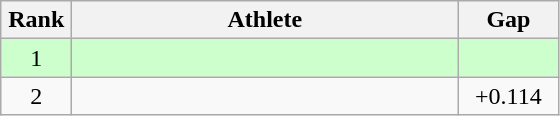<table class=wikitable style="text-align:center">
<tr>
<th width=40>Rank</th>
<th width=250>Athlete</th>
<th width=60>Gap</th>
</tr>
<tr bgcolor="ccffcc">
<td>1</td>
<td align=left></td>
<td></td>
</tr>
<tr>
<td>2</td>
<td align=left></td>
<td>+0.114</td>
</tr>
</table>
